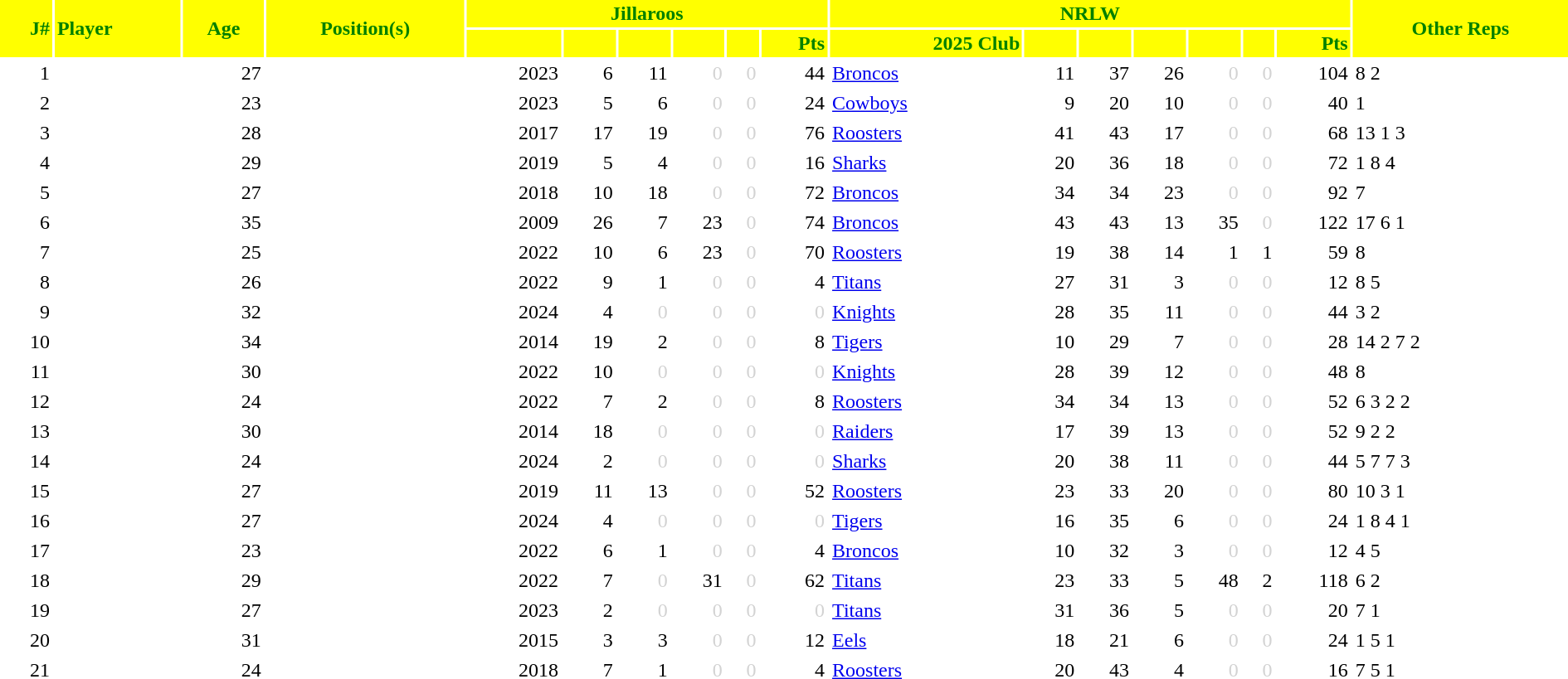<table class="sortable" border="0" cellspacing="2" cellpadding="2" style="width:100%; text-align:right;">
<tr style="background:yellow; color:green;">
<th rowspan=2 class="unsortable">J#</th>
<th rowspan=2 align=left>Player</th>
<th rowspan=2 class="unsortable" align=center>Age</th>
<th rowspan=2 align=center>Position(s)</th>
<th colspan=6 align=center>Jillaroos</th>
<th colspan=7 align=center>NRLW</th>
<th rowspan=2 align=center class="unsortable">Other Reps</th>
</tr>
<tr style="background:yellow; color:green;">
<th class="unsortable"></th>
<th class="unsortable"></th>
<th class="unsortable"></th>
<th class="unsortable"></th>
<th class="unsortable"></th>
<th class="unsortable">Pts</th>
<th>2025 Club</th>
<th class="unsortable"></th>
<th class="unsortable"></th>
<th class="unsortable"></th>
<th class="unsortable"></th>
<th class="unsortable"></th>
<th class="unsortable">Pts</th>
</tr>
<tr>
<td>1</td>
<td align=left></td>
<td>27</td>
<td align=center></td>
<td>2023</td>
<td>6</td>
<td>11</td>
<td style="color:lightgray">0</td>
<td style="color:lightgray">0</td>
<td>44</td>
<td align=left> <a href='#'>Broncos</a></td>
<td>11</td>
<td>37</td>
<td>26</td>
<td style="color:lightgray">0</td>
<td style="color:lightgray">0</td>
<td>104</td>
<td align=left> 8  2</td>
</tr>
<tr>
<td>2</td>
<td align=left></td>
<td>23</td>
<td align=center></td>
<td>2023</td>
<td>5</td>
<td>6</td>
<td style="color:lightgray">0</td>
<td style="color:lightgray">0</td>
<td>24</td>
<td align=left> <a href='#'>Cowboys</a></td>
<td>9</td>
<td>20</td>
<td>10</td>
<td style="color:lightgray">0</td>
<td style="color:lightgray">0</td>
<td>40</td>
<td align=left> 1</td>
</tr>
<tr>
<td>3</td>
<td align=left></td>
<td>28</td>
<td align=center></td>
<td>2017</td>
<td>17</td>
<td>19</td>
<td style="color:lightgray">0</td>
<td style="color:lightgray">0</td>
<td>76</td>
<td align=left> <a href='#'>Roosters</a></td>
<td>41</td>
<td>43</td>
<td>17</td>
<td style="color:lightgray">0</td>
<td style="color:lightgray">0</td>
<td>68</td>
<td align=left> 13  1  3</td>
</tr>
<tr>
<td>4</td>
<td align=left></td>
<td>29</td>
<td align=center></td>
<td>2019</td>
<td>5</td>
<td>4</td>
<td style="color:lightgray">0</td>
<td style="color:lightgray">0</td>
<td>16</td>
<td align=left> <a href='#'>Sharks</a></td>
<td>20</td>
<td>36</td>
<td>18</td>
<td style="color:lightgray">0</td>
<td style="color:lightgray">0</td>
<td>72</td>
<td align=left> 1  8  4</td>
</tr>
<tr>
<td>5</td>
<td align=left></td>
<td>27</td>
<td align=center></td>
<td>2018</td>
<td>10</td>
<td>18</td>
<td style="color:lightgray">0</td>
<td style="color:lightgray">0</td>
<td>72</td>
<td align=left> <a href='#'>Broncos</a></td>
<td>34</td>
<td>34</td>
<td>23</td>
<td style="color:lightgray">0</td>
<td style="color:lightgray">0</td>
<td>92</td>
<td align=left> 7</td>
</tr>
<tr>
<td>6</td>
<td align=left></td>
<td>35</td>
<td align=center></td>
<td>2009</td>
<td>26</td>
<td>7</td>
<td>23</td>
<td style="color:lightgray">0</td>
<td>74</td>
<td align=left> <a href='#'>Broncos</a></td>
<td>43</td>
<td>43</td>
<td>13</td>
<td>35</td>
<td style="color:lightgray">0</td>
<td>122</td>
<td align=left> 17  6  1</td>
</tr>
<tr>
<td>7</td>
<td align=left></td>
<td>25</td>
<td align=center></td>
<td>2022</td>
<td>10</td>
<td>6</td>
<td>23</td>
<td style="color:lightgray">0</td>
<td>70</td>
<td align=left> <a href='#'>Roosters</a></td>
<td>19</td>
<td>38</td>
<td>14</td>
<td>1</td>
<td>1</td>
<td>59</td>
<td align=left> 8</td>
</tr>
<tr>
<td>8</td>
<td align=left></td>
<td>26</td>
<td align=center></td>
<td>2022</td>
<td>9</td>
<td>1</td>
<td style="color:lightgray">0</td>
<td style="color:lightgray">0</td>
<td>4</td>
<td align=left> <a href='#'>Titans</a></td>
<td>27</td>
<td>31</td>
<td>3</td>
<td style="color:lightgray">0</td>
<td style="color:lightgray">0</td>
<td>12</td>
<td align=left> 8  5</td>
</tr>
<tr>
<td>9</td>
<td align=left></td>
<td>32</td>
<td align=center></td>
<td>2024</td>
<td>4</td>
<td style="color:lightgray">0</td>
<td style="color:lightgray">0</td>
<td style="color:lightgray">0</td>
<td style="color:lightgray">0</td>
<td align=left> <a href='#'>Knights</a></td>
<td>28</td>
<td>35</td>
<td>11</td>
<td style="color:lightgray">0</td>
<td style="color:lightgray">0</td>
<td>44</td>
<td align=left> 3  2</td>
</tr>
<tr>
<td>10</td>
<td align=left></td>
<td>34</td>
<td align=center></td>
<td>2014</td>
<td>19</td>
<td>2</td>
<td style="color:lightgray">0</td>
<td style="color:lightgray">0</td>
<td>8</td>
<td align=left> <a href='#'>Tigers</a></td>
<td>10</td>
<td>29</td>
<td>7</td>
<td style="color:lightgray">0</td>
<td style="color:lightgray">0</td>
<td>28</td>
<td align=left> 14  2  7  2</td>
</tr>
<tr>
<td>11</td>
<td align=left></td>
<td>30</td>
<td align=center></td>
<td>2022</td>
<td>10</td>
<td style="color:lightgray">0</td>
<td style="color:lightgray">0</td>
<td style="color:lightgray">0</td>
<td style="color:lightgray">0</td>
<td align=left> <a href='#'>Knights</a></td>
<td>28</td>
<td>39</td>
<td>12</td>
<td style="color:lightgray">0</td>
<td style="color:lightgray">0</td>
<td>48</td>
<td align=left> 8</td>
</tr>
<tr>
<td>12</td>
<td align=left></td>
<td>24</td>
<td align=center></td>
<td>2022</td>
<td>7</td>
<td>2</td>
<td style="color:lightgray">0</td>
<td style="color:lightgray">0</td>
<td>8</td>
<td align=left> <a href='#'>Roosters</a></td>
<td>34</td>
<td>34</td>
<td>13</td>
<td style="color:lightgray">0</td>
<td style="color:lightgray">0</td>
<td>52</td>
<td align=left> 6  3  2  2</td>
</tr>
<tr>
<td>13</td>
<td align=left></td>
<td>30</td>
<td align=center></td>
<td>2014</td>
<td>18</td>
<td style="color:lightgray">0</td>
<td style="color:lightgray">0</td>
<td style="color:lightgray">0</td>
<td style="color:lightgray">0</td>
<td align=left> <a href='#'>Raiders</a></td>
<td>17</td>
<td>39</td>
<td>13</td>
<td style="color:lightgray">0</td>
<td style="color:lightgray">0</td>
<td>52</td>
<td align=left> 9  2  2</td>
</tr>
<tr>
<td>14</td>
<td align=left></td>
<td>24</td>
<td align=center></td>
<td>2024</td>
<td>2</td>
<td style="color:lightgray">0</td>
<td style="color:lightgray">0</td>
<td style="color:lightgray">0</td>
<td style="color:lightgray">0</td>
<td align=left> <a href='#'>Sharks</a></td>
<td>20</td>
<td>38</td>
<td>11</td>
<td style="color:lightgray">0</td>
<td style="color:lightgray">0</td>
<td>44</td>
<td align=left> 5  7  7  3</td>
</tr>
<tr>
<td>15</td>
<td align=left></td>
<td>27</td>
<td align=center></td>
<td>2019</td>
<td>11</td>
<td>13</td>
<td style="color:lightgray">0</td>
<td style="color:lightgray">0</td>
<td>52</td>
<td align=left> <a href='#'>Roosters</a></td>
<td>23</td>
<td>33</td>
<td>20</td>
<td style="color:lightgray">0</td>
<td style="color:lightgray">0</td>
<td>80</td>
<td align=left> 10  3  1</td>
</tr>
<tr>
<td>16</td>
<td align=left></td>
<td>27</td>
<td align=center></td>
<td>2024</td>
<td>4</td>
<td style="color:lightgray">0</td>
<td style="color:lightgray">0</td>
<td style="color:lightgray">0</td>
<td style="color:lightgray">0</td>
<td align=left> <a href='#'>Tigers</a></td>
<td>16</td>
<td>35</td>
<td>6</td>
<td style="color:lightgray">0</td>
<td style="color:lightgray">0</td>
<td>24</td>
<td align=left> 1  8  4  1</td>
</tr>
<tr>
<td>17</td>
<td align=left></td>
<td>23</td>
<td align=center></td>
<td>2022</td>
<td>6</td>
<td>1</td>
<td style="color:lightgray">0</td>
<td style="color:lightgray">0</td>
<td>4</td>
<td align=left> <a href='#'>Broncos</a></td>
<td>10</td>
<td>32</td>
<td>3</td>
<td style="color:lightgray">0</td>
<td style="color:lightgray">0</td>
<td>12</td>
<td align=left> 4  5</td>
</tr>
<tr>
<td>18</td>
<td align=left></td>
<td>29</td>
<td align=center></td>
<td>2022</td>
<td>7</td>
<td style="color:lightgray">0</td>
<td>31</td>
<td style="color:lightgray">0</td>
<td>62</td>
<td align=left> <a href='#'>Titans</a></td>
<td>23</td>
<td>33</td>
<td>5</td>
<td>48</td>
<td>2</td>
<td>118</td>
<td align=left> 6  2</td>
</tr>
<tr>
<td>19</td>
<td align=left></td>
<td>27</td>
<td align=center></td>
<td>2023</td>
<td>2</td>
<td style="color:lightgray">0</td>
<td style="color:lightgray">0</td>
<td style="color:lightgray">0</td>
<td style="color:lightgray">0</td>
<td align=left> <a href='#'>Titans</a></td>
<td>31</td>
<td>36</td>
<td>5</td>
<td style="color:lightgray">0</td>
<td style="color:lightgray">0</td>
<td>20</td>
<td align=left> 7  1</td>
</tr>
<tr>
<td>20</td>
<td align=left></td>
<td>31</td>
<td align=center></td>
<td>2015</td>
<td>3</td>
<td>3</td>
<td style="color:lightgray">0</td>
<td style="color:lightgray">0</td>
<td>12</td>
<td align=left> <a href='#'>Eels</a></td>
<td>18</td>
<td>21</td>
<td>6</td>
<td style="color:lightgray">0</td>
<td style="color:lightgray">0</td>
<td>24</td>
<td align=left> 1  5  1</td>
</tr>
<tr>
<td>21</td>
<td align=left></td>
<td>24</td>
<td align=center></td>
<td>2018</td>
<td>7</td>
<td>1</td>
<td style="color:lightgray">0</td>
<td style="color:lightgray">0</td>
<td>4</td>
<td align=left> <a href='#'>Roosters</a></td>
<td>20</td>
<td>43</td>
<td>4</td>
<td style="color:lightgray">0</td>
<td style="color:lightgray">0</td>
<td>16</td>
<td align=left> 7  5  1</td>
</tr>
</table>
